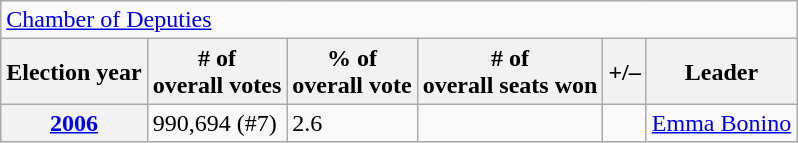<table class=wikitable>
<tr>
<td colspan=7><a href='#'>Chamber of Deputies</a></td>
</tr>
<tr>
<th>Election year</th>
<th># of<br>overall votes</th>
<th>% of<br>overall vote</th>
<th># of<br>overall seats won</th>
<th>+/–</th>
<th>Leader</th>
</tr>
<tr>
<th><a href='#'>2006</a></th>
<td>990,694 (#7)</td>
<td>2.6</td>
<td></td>
<td></td>
<td><a href='#'>Emma Bonino</a></td>
</tr>
</table>
